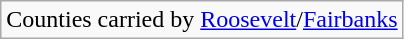<table class="wikitable">
<tr>
<td>Counties carried by <a href='#'>Roosevelt</a>/<a href='#'>Fairbanks</a></td>
</tr>
</table>
